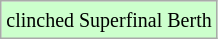<table class="wikitable">
<tr>
<td style="background:#cfc;"><small>clinched Superfinal Berth</small></td>
</tr>
</table>
